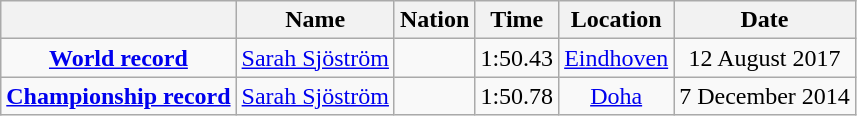<table class=wikitable style=text-align:center>
<tr>
<th></th>
<th>Name</th>
<th>Nation</th>
<th>Time</th>
<th>Location</th>
<th>Date</th>
</tr>
<tr>
<td><strong><a href='#'>World record</a></strong></td>
<td align=left><a href='#'>Sarah Sjöström</a></td>
<td align=left></td>
<td align=left>1:50.43</td>
<td><a href='#'>Eindhoven</a></td>
<td>12 August 2017</td>
</tr>
<tr>
<td><strong><a href='#'>Championship record</a></strong></td>
<td align=left><a href='#'>Sarah Sjöström</a></td>
<td align=left></td>
<td align=left>1:50.78</td>
<td><a href='#'>Doha</a></td>
<td>7 December 2014</td>
</tr>
</table>
